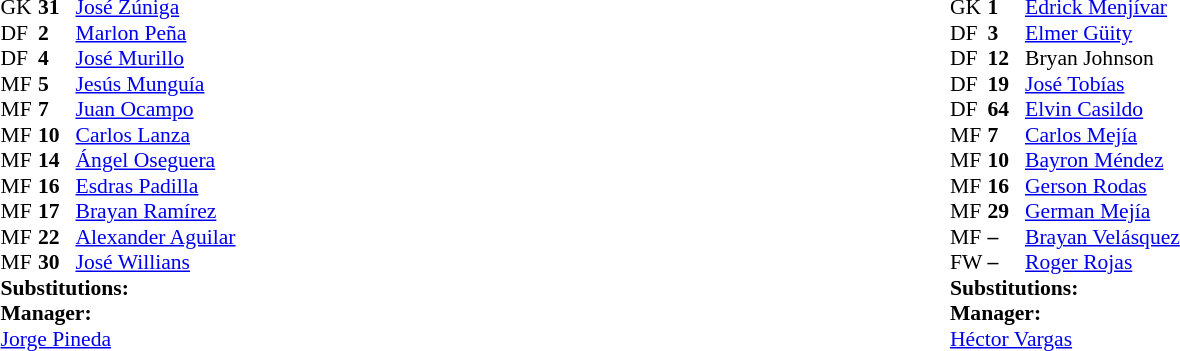<table style="width:100%;">
<tr>
<td style="vertical-align:top; width:50%;"><br><table style = "font-size: 90%" cellspacing = "0" cellpadding = "0">
<tr>
<td colspan = 4></td>
</tr>
<tr>
<th style="width:25px;"></th>
<th style="width:25px;"></th>
</tr>
<tr>
<td>GK</td>
<td><strong>31</strong></td>
<td> <a href='#'>José Zúniga</a></td>
</tr>
<tr>
<td>DF</td>
<td><strong>2 </strong></td>
<td> <a href='#'>Marlon Peña</a></td>
</tr>
<tr>
<td>DF</td>
<td><strong>4</strong></td>
<td> <a href='#'>José Murillo</a></td>
</tr>
<tr>
<td>MF</td>
<td><strong>5</strong></td>
<td> <a href='#'>Jesús Munguía</a></td>
</tr>
<tr>
<td>MF</td>
<td><strong>7</strong></td>
<td> <a href='#'>Juan Ocampo</a></td>
</tr>
<tr>
<td>MF</td>
<td><strong>10</strong></td>
<td> <a href='#'>Carlos Lanza</a></td>
</tr>
<tr>
<td>MF</td>
<td><strong>14</strong></td>
<td> <a href='#'>Ángel Oseguera</a></td>
</tr>
<tr>
<td>MF</td>
<td><strong>16</strong></td>
<td> <a href='#'>Esdras Padilla</a></td>
</tr>
<tr>
<td>MF</td>
<td><strong>17</strong></td>
<td> <a href='#'>Brayan Ramírez</a></td>
</tr>
<tr>
<td>MF</td>
<td><strong>22</strong></td>
<td> <a href='#'>Alexander Aguilar</a></td>
</tr>
<tr>
<td>MF</td>
<td><strong>30</strong></td>
<td> <a href='#'>José Willians</a></td>
</tr>
<tr>
<td colspan = 3><strong>Substitutions:</strong></td>
</tr>
<tr>
<td colspan = 3><strong>Manager:</strong></td>
</tr>
<tr>
<td colspan = 3> <a href='#'>Jorge Pineda</a></td>
</tr>
</table>
</td>
<td style="vertical-align:top;"></td>
<td style="vertical-align:top; width:50%;"><br><table style = "font-size: 90%" cellspacing = "0" cellpadding = "0">
<tr>
<td colspan = 4></td>
</tr>
<tr>
<th style="width:25px;"></th>
<th style="width:25px;"></th>
</tr>
<tr>
<td>GK</td>
<td><strong>1</strong></td>
<td> <a href='#'>Edrick Menjívar</a></td>
</tr>
<tr>
<td>DF</td>
<td><strong>3</strong></td>
<td> <a href='#'>Elmer Güity</a></td>
</tr>
<tr>
<td>DF</td>
<td><strong>12</strong></td>
<td> Bryan Johnson</td>
</tr>
<tr>
<td>DF</td>
<td><strong>19</strong></td>
<td> <a href='#'>José Tobías</a></td>
</tr>
<tr>
<td>DF</td>
<td><strong>64</strong></td>
<td> <a href='#'>Elvin Casildo</a></td>
</tr>
<tr>
<td>MF</td>
<td><strong>7</strong></td>
<td> <a href='#'>Carlos Mejía</a></td>
</tr>
<tr>
<td>MF</td>
<td><strong>10</strong></td>
<td> <a href='#'>Bayron Méndez</a></td>
</tr>
<tr>
<td>MF</td>
<td><strong>16</strong></td>
<td> <a href='#'>Gerson Rodas</a></td>
</tr>
<tr>
<td>MF</td>
<td><strong>29</strong></td>
<td> <a href='#'>German Mejía</a></td>
</tr>
<tr>
<td>MF</td>
<td><strong>–</strong></td>
<td> <a href='#'>Brayan Velásquez</a></td>
</tr>
<tr>
<td>FW</td>
<td><strong>–</strong></td>
<td> <a href='#'>Roger Rojas</a></td>
</tr>
<tr>
<td colspan = 3><strong>Substitutions:</strong></td>
</tr>
<tr>
<td colspan = 3><strong>Manager:</strong></td>
</tr>
<tr>
<td colspan = 3> <a href='#'>Héctor Vargas</a></td>
</tr>
</table>
</td>
</tr>
</table>
